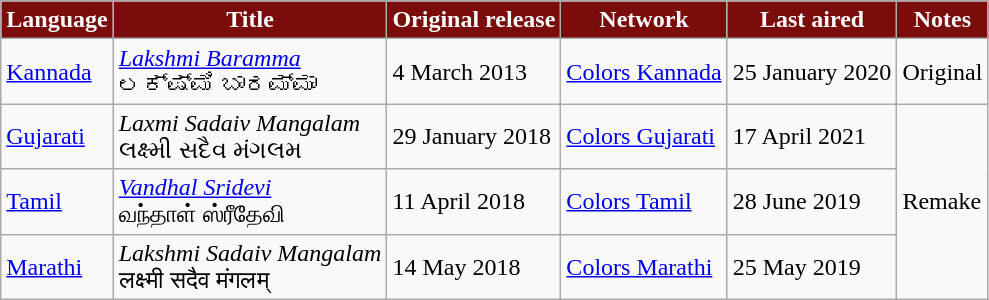<table class="wikitable">
<tr style="color:white">
<th style="background:#7b0c0c;">Language</th>
<th style="background:#7b0c0c;">Title</th>
<th style="background:#7b0c0c;">Original release</th>
<th style="background:#7b0c0c;">Network</th>
<th style="background:#7b0c0c;">Last aired</th>
<th style="background:#7b0c0c;">Notes</th>
</tr>
<tr>
<td><a href='#'>Kannada</a></td>
<td><em><a href='#'>Lakshmi Baramma</a></em> <br> ಲಕ್ಷ್ಮಿ ಬಾರಮ್ಮಾ</td>
<td>4 March 2013</td>
<td><a href='#'>Colors Kannada</a></td>
<td>25 January 2020</td>
<td>Original</td>
</tr>
<tr>
<td><a href='#'>Gujarati</a></td>
<td><em>Laxmi Sadaiv Mangalam</em> <br> લક્ષ્મી સદૈવ મંગલમ</td>
<td>29 January 2018</td>
<td><a href='#'>Colors Gujarati</a></td>
<td>17 April 2021</td>
<td rowspan="3">Remake</td>
</tr>
<tr>
<td><a href='#'>Tamil</a></td>
<td><em><a href='#'>Vandhal Sridevi</a></em> <br> வந்தாள் ஸ்ரீதேவி</td>
<td>11 April 2018</td>
<td><a href='#'>Colors Tamil</a></td>
<td>28 June 2019</td>
</tr>
<tr>
<td><a href='#'>Marathi</a></td>
<td><em>Lakshmi Sadaiv Mangalam</em> <br> लक्ष्मी सदैव मंगलम्</td>
<td>14 May 2018</td>
<td><a href='#'>Colors Marathi</a></td>
<td>25 May 2019</td>
</tr>
</table>
